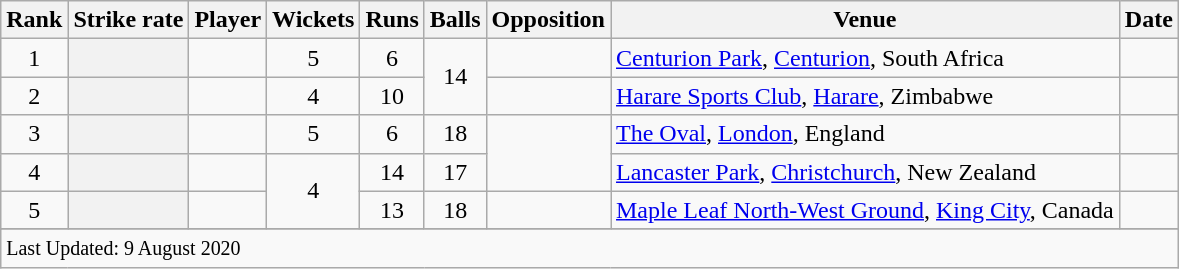<table class="wikitable plainrowheaders sortable">
<tr>
<th scope=col>Rank</th>
<th scope=col>Strike rate</th>
<th scope=col>Player</th>
<th scope=col>Wickets</th>
<th scope=col>Runs</th>
<th scope=col>Balls</th>
<th scope=col>Opposition</th>
<th scope=col>Venue</th>
<th scope=col>Date</th>
</tr>
<tr>
<td align=center>1</td>
<th scope=row style=text-align:center;></th>
<td></td>
<td align=center>5</td>
<td align=center>6</td>
<td align=center rowspan=2>14</td>
<td></td>
<td><a href='#'>Centurion Park</a>, <a href='#'>Centurion</a>, South Africa</td>
<td></td>
</tr>
<tr>
<td align=center>2</td>
<th scope=row style=text-align:center;></th>
<td></td>
<td align=center>4</td>
<td align=center>10</td>
<td></td>
<td><a href='#'>Harare Sports Club</a>, <a href='#'>Harare</a>, Zimbabwe</td>
<td></td>
</tr>
<tr>
<td align=center>3</td>
<th scope=row style=text-align:center;></th>
<td></td>
<td align=center>5</td>
<td align=center>6</td>
<td align=center>18</td>
<td rowspan=2></td>
<td><a href='#'>The Oval</a>, <a href='#'>London</a>, England</td>
<td> </td>
</tr>
<tr>
<td align=center>4</td>
<th scope=row style=text-align:center;></th>
<td></td>
<td align=center rowspan=2>4</td>
<td align=center>14</td>
<td align=center>17</td>
<td><a href='#'>Lancaster Park</a>, <a href='#'>Christchurch</a>, New Zealand</td>
<td></td>
</tr>
<tr>
<td align=center>5</td>
<th scope=row style=text-align:center;></th>
<td></td>
<td align=center>13</td>
<td align=center>18</td>
<td></td>
<td><a href='#'>Maple Leaf North-West Ground</a>, <a href='#'>King City</a>, Canada</td>
<td></td>
</tr>
<tr>
</tr>
<tr class=sortbottom>
<td colspan=9><small>Last Updated: 9 August 2020</small></td>
</tr>
</table>
